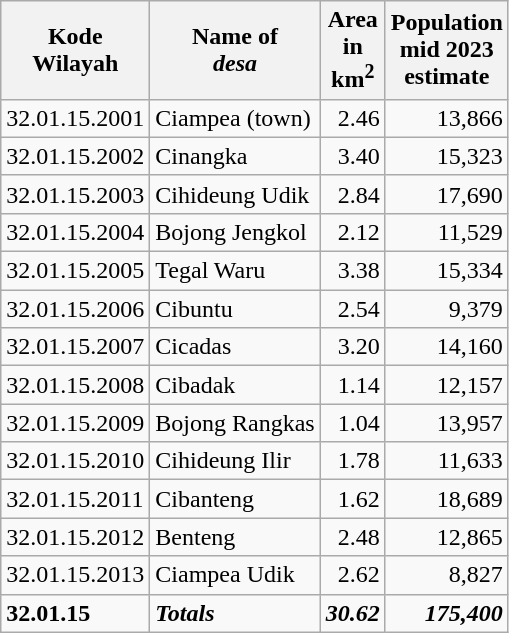<table class="wikitable">
<tr>
<th>Kode <br>Wilayah</th>
<th>Name of <br> <em>desa</em></th>
<th>Area <br>in <br>km<sup>2</sup></th>
<th>Population<br>mid 2023<br>estimate</th>
</tr>
<tr>
<td>32.01.15.2001</td>
<td>Ciampea (town)</td>
<td align="right">2.46</td>
<td align="right">13,866</td>
</tr>
<tr>
<td>32.01.15.2002</td>
<td>Cinangka</td>
<td align="right">3.40</td>
<td align="right">15,323</td>
</tr>
<tr>
<td>32.01.15.2003</td>
<td>Cihideung Udik</td>
<td align="right">2.84</td>
<td align="right">17,690</td>
</tr>
<tr>
<td>32.01.15.2004</td>
<td>Bojong Jengkol</td>
<td align="right">2.12</td>
<td align="right">11,529</td>
</tr>
<tr>
<td>32.01.15.2005</td>
<td>Tegal Waru</td>
<td align="right">3.38</td>
<td align="right">15,334</td>
</tr>
<tr>
<td>32.01.15.2006</td>
<td>Cibuntu</td>
<td align="right">2.54</td>
<td align="right">9,379</td>
</tr>
<tr>
<td>32.01.15.2007</td>
<td>Cicadas</td>
<td align="right">3.20</td>
<td align="right">14,160</td>
</tr>
<tr>
<td>32.01.15.2008</td>
<td>Cibadak</td>
<td align="right">1.14</td>
<td align="right">12,157</td>
</tr>
<tr>
<td>32.01.15.2009</td>
<td>Bojong Rangkas</td>
<td align="right">1.04</td>
<td align="right">13,957</td>
</tr>
<tr>
<td>32.01.15.2010</td>
<td>Cihideung Ilir</td>
<td align="right">1.78</td>
<td align="right">11,633</td>
</tr>
<tr>
<td>32.01.15.2011</td>
<td>Cibanteng</td>
<td align="right">1.62</td>
<td align="right">18,689</td>
</tr>
<tr>
<td>32.01.15.2012</td>
<td>Benteng</td>
<td align="right">2.48</td>
<td align="right">12,865</td>
</tr>
<tr>
<td>32.01.15.2013</td>
<td>Ciampea Udik</td>
<td align="right">2.62</td>
<td align="right">8,827</td>
</tr>
<tr>
<td><strong>32.01.15</strong></td>
<td><strong><em>Totals</em></strong></td>
<td align="right"><strong><em>30.62</em></strong></td>
<td align="right"><strong><em>175,400</em></strong></td>
</tr>
</table>
